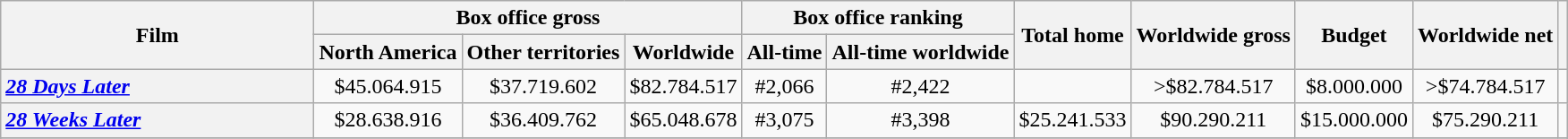<table class="wikitable plainrowheaders sortable" style="text-align: center;">
<tr>
<th rowspan="2" style="width:20%;">Film</th>
<th colspan="3">Box office gross</th>
<th colspan="2">Box office ranking</th>
<th rowspan="2">Total home </th>
<th rowspan="2">Worldwide gross </th>
<th rowspan="2">Budget</th>
<th rowspan="2">Worldwide net </th>
<th rowspan="2"></th>
</tr>
<tr>
<th>North America</th>
<th>Other territories</th>
<th>Worldwide</th>
<th>All-time </th>
<th>All-time worldwide</th>
</tr>
<tr>
<th scope="row" style="text-align: left;"><em><a href='#'>28 Days Later</a></em></th>
<td>$45.064.915</td>
<td>$37.719.602</td>
<td>$82.784.517</td>
<td>#2,066</td>
<td>#2,422</td>
<td></td>
<td>>$82.784.517</td>
<td>$8.000.000</td>
<td>>$74.784.517</td>
<td></td>
</tr>
<tr>
<th scope="row" style="text-align: left;"><em><a href='#'>28 Weeks Later</a></em></th>
<td>$28.638.916</td>
<td>$36.409.762</td>
<td>$65.048.678</td>
<td>#3,075</td>
<td>#3,398</td>
<td>$25.241.533</td>
<td>$90.290.211</td>
<td>$15.000.000</td>
<td>$75.290.211</td>
<td></td>
</tr>
<tr>
</tr>
<tr>
</tr>
</table>
